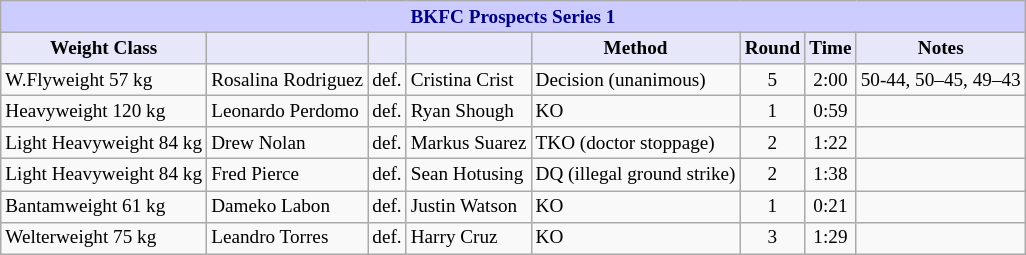<table class="wikitable" style="font-size: 80%;">
<tr>
<th colspan="8" style="background-color: #ccf; color: #000080; text-align: center;"><strong>BKFC Prospects Series 1</strong></th>
</tr>
<tr>
<th colspan="1" style="background-color: #E6E8FA; color: #000000; text-align: center;">Weight Class</th>
<th colspan="1" style="background-color: #E6E8FA; color: #000000; text-align: center;"></th>
<th colspan="1" style="background-color: #E6E8FA; color: #000000; text-align: center;"></th>
<th colspan="1" style="background-color: #E6E8FA; color: #000000; text-align: center;"></th>
<th colspan="1" style="background-color: #E6E8FA; color: #000000; text-align: center;">Method</th>
<th colspan="1" style="background-color: #E6E8FA; color: #000000; text-align: center;">Round</th>
<th colspan="1" style="background-color: #E6E8FA; color: #000000; text-align: center;">Time</th>
<th colspan="1" style="background-color: #E6E8FA; color: #000000; text-align: center;">Notes</th>
</tr>
<tr>
<td>W.Flyweight 57 kg</td>
<td> Rosalina Rodriguez</td>
<td align=center>def.</td>
<td> Cristina Crist</td>
<td>Decision (unanimous)</td>
<td align=center>5</td>
<td align=center>2:00</td>
<td>50-44, 50–45, 49–43</td>
</tr>
<tr>
<td>Heavyweight 120 kg</td>
<td> Leonardo Perdomo</td>
<td align=center>def.</td>
<td> Ryan Shough</td>
<td>KO</td>
<td align=center>1</td>
<td align=center>0:59</td>
<td></td>
</tr>
<tr>
<td>Light Heavyweight 84 kg</td>
<td> Drew Nolan</td>
<td align=center>def.</td>
<td> Markus Suarez</td>
<td>TKO (doctor stoppage)</td>
<td align=center>2</td>
<td align=center>1:22</td>
<td></td>
</tr>
<tr>
<td>Light Heavyweight 84 kg</td>
<td> Fred Pierce</td>
<td align=center>def.</td>
<td> Sean Hotusing</td>
<td>DQ (illegal ground strike)</td>
<td align=center>2</td>
<td align=center>1:38</td>
<td></td>
</tr>
<tr>
<td>Bantamweight 61 kg</td>
<td> Dameko Labon</td>
<td align=center>def.</td>
<td> Justin Watson</td>
<td>KO</td>
<td align=center>1</td>
<td align=center>0:21</td>
<td></td>
</tr>
<tr>
<td>Welterweight 75 kg</td>
<td> Leandro Torres</td>
<td align=center>def.</td>
<td> Harry Cruz</td>
<td>KO</td>
<td align=center>3</td>
<td align=center>1:29</td>
<td></td>
</tr>
</table>
